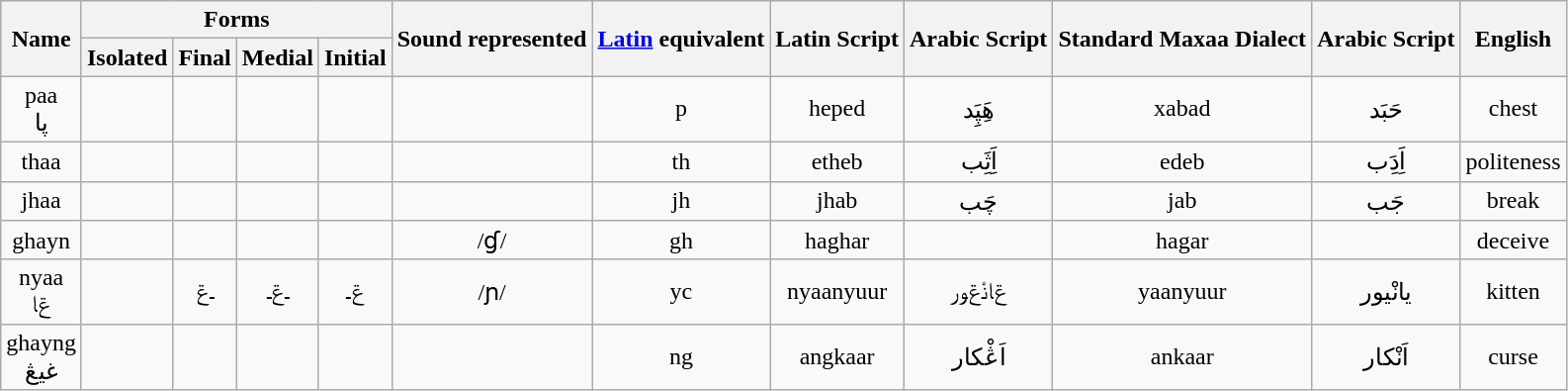<table class="wikitable" style="text-align: center;">
<tr>
<th rowspan="2">Name</th>
<th colspan="4">Forms</th>
<th rowspan="2">Sound represented</th>
<th rowspan="2"><a href='#'>Latin</a> equivalent</th>
<th rowspan="2">Latin Script</th>
<th rowspan="2">Arabic Script</th>
<th rowspan="2">Standard Maxaa Dialect</th>
<th rowspan="2">Arabic Script</th>
<th rowspan="2">English</th>
</tr>
<tr>
<th>Isolated</th>
<th>Final</th>
<th>Medial</th>
<th>Initial</th>
</tr>
<tr>
<td>paa<br>پا</td>
<td></td>
<td></td>
<td></td>
<td></td>
<td></td>
<td>p</td>
<td>heped</td>
<td>هَِپَِد</td>
<td>xabad</td>
<td>حَبَد</td>
<td>chest</td>
</tr>
<tr>
<td>thaa <br></td>
<td><span></span></td>
<td><span></span></td>
<td><span></span></td>
<td><span></span></td>
<td></td>
<td>th</td>
<td>etheb</td>
<td>اَِثَِب</td>
<td>edeb</td>
<td>اَِدَِب</td>
<td>politeness</td>
</tr>
<tr>
<td>jhaa<br></td>
<td></td>
<td></td>
<td></td>
<td></td>
<td></td>
<td>jh</td>
<td>jhab</td>
<td>چَب</td>
<td>jab</td>
<td>جَب</td>
<td>break</td>
</tr>
<tr>
<td>ghayn<br></td>
<td><span></span></td>
<td><span></span></td>
<td><span></span></td>
<td><span></span></td>
<td>/ɠ/</td>
<td>gh</td>
<td>haghar</td>
<td></td>
<td>hagar</td>
<td></td>
<td>deceive</td>
</tr>
<tr>
<td>nyaa<br>ݝا</td>
<td></td>
<td>ـݝ</td>
<td>ـݝـ</td>
<td>ݝـ</td>
<td>/ɲ/</td>
<td>yc</td>
<td>nyaanyuur</td>
<td>ݝانْݝور</td>
<td>yaanyuur</td>
<td>يانْيور</td>
<td>kitten</td>
</tr>
<tr>
<td>ghayng<br>غيڠ</td>
<td></td>
<td></td>
<td></td>
<td></td>
<td></td>
<td>ng</td>
<td>angkaar</td>
<td>اَڠْكار</td>
<td>ankaar</td>
<td>اَنْكار</td>
<td>curse</td>
</tr>
</table>
